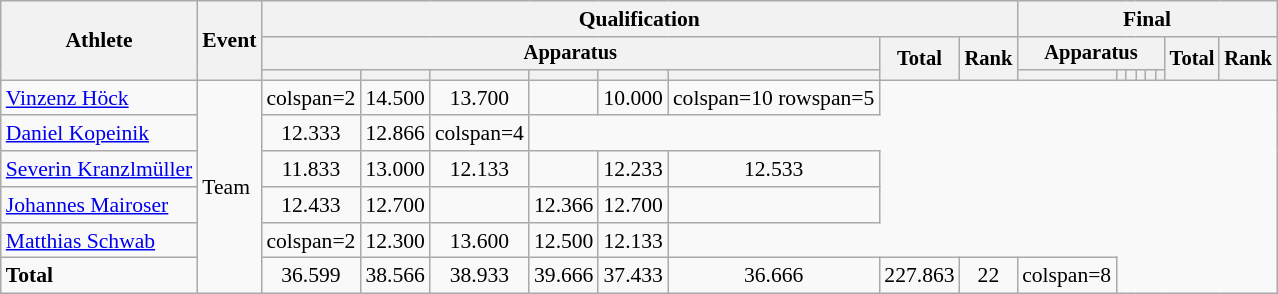<table class="wikitable" style="font-size:90%">
<tr>
<th rowspan=3>Athlete</th>
<th rowspan=3>Event</th>
<th colspan =8>Qualification</th>
<th colspan =8>Final</th>
</tr>
<tr style="font-size:95%">
<th colspan=6>Apparatus</th>
<th rowspan=2>Total</th>
<th rowspan=2>Rank</th>
<th colspan=6>Apparatus</th>
<th rowspan=2>Total</th>
<th rowspan=2>Rank</th>
</tr>
<tr style="font-size:95%">
<th></th>
<th></th>
<th></th>
<th></th>
<th></th>
<th></th>
<th></th>
<th></th>
<th></th>
<th></th>
<th></th>
<th></th>
</tr>
<tr align=center>
<td align=left><a href='#'>Vinzenz Höck</a></td>
<td align=left rowspan=6>Team</td>
<td>colspan=2</td>
<td>14.500</td>
<td>13.700</td>
<td></td>
<td>10.000</td>
<td>colspan=10 rowspan=5 </td>
</tr>
<tr align=center>
<td align=left><a href='#'>Daniel Kopeinik</a></td>
<td>12.333</td>
<td>12.866</td>
<td>colspan=4</td>
</tr>
<tr align=center>
<td align=left><a href='#'>Severin Kranzlmüller</a></td>
<td>11.833</td>
<td>13.000</td>
<td>12.133</td>
<td></td>
<td>12.233</td>
<td>12.533</td>
</tr>
<tr align=center>
<td align=left><a href='#'>Johannes Mairoser</a></td>
<td>12.433</td>
<td>12.700</td>
<td></td>
<td>12.366</td>
<td>12.700</td>
<td></td>
</tr>
<tr align=center>
<td align=left><a href='#'>Matthias Schwab</a></td>
<td>colspan=2</td>
<td>12.300</td>
<td>13.600</td>
<td>12.500</td>
<td>12.133</td>
</tr>
<tr align=center>
<td align=left><strong>Total</strong></td>
<td>36.599</td>
<td>38.566</td>
<td>38.933</td>
<td>39.666</td>
<td>37.433</td>
<td>36.666</td>
<td>227.863</td>
<td>22</td>
<td>colspan=8</td>
</tr>
</table>
